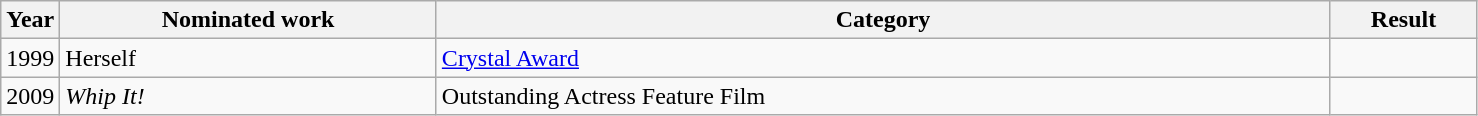<table class=wikitable>
<tr>
<th width=4%>Year</th>
<th width=25.5%>Nominated work</th>
<th width=60.5%>Category</th>
<th width=10%>Result</th>
</tr>
<tr>
<td>1999</td>
<td>Herself</td>
<td><a href='#'>Crystal Award</a></td>
<td></td>
</tr>
<tr>
<td>2009</td>
<td><em>Whip It!</em></td>
<td>Outstanding Actress Feature Film</td>
<td></td>
</tr>
</table>
